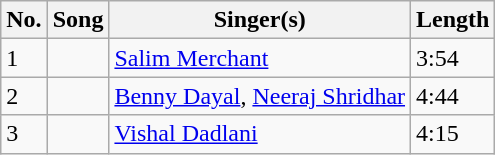<table class="wikitable">
<tr>
<th>No.</th>
<th>Song</th>
<th>Singer(s)</th>
<th>Length</th>
</tr>
<tr>
<td>1</td>
<td></td>
<td><a href='#'>Salim Merchant</a></td>
<td>3:54</td>
</tr>
<tr>
<td>2</td>
<td></td>
<td><a href='#'>Benny Dayal</a>, <a href='#'>Neeraj Shridhar</a></td>
<td>4:44</td>
</tr>
<tr>
<td>3</td>
<td></td>
<td><a href='#'>Vishal Dadlani</a></td>
<td>4:15</td>
</tr>
</table>
